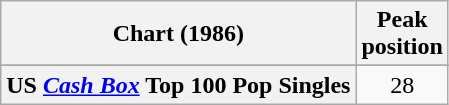<table class="wikitable sortable plainrowheaders" style="text-align:center">
<tr>
<th>Chart (1986)</th>
<th>Peak<br>position</th>
</tr>
<tr>
</tr>
<tr>
</tr>
<tr>
</tr>
<tr>
<th scope="row">US <em><a href='#'>Cash Box</a></em> Top 100 Pop Singles</th>
<td style="text-align:center;">28</td>
</tr>
</table>
